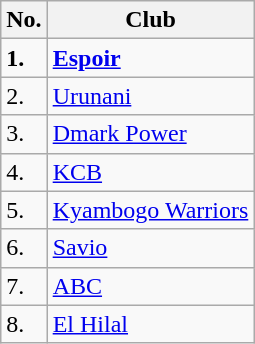<table class="wikitable">
<tr>
<th>No.</th>
<th>Club</th>
</tr>
<tr>
<td><strong>1.</strong></td>
<td><strong> <a href='#'>Espoir</a></strong></td>
</tr>
<tr>
<td>2.</td>
<td> <a href='#'>Urunani</a></td>
</tr>
<tr>
<td>3.</td>
<td> <a href='#'>Dmark Power</a></td>
</tr>
<tr>
<td>4.</td>
<td> <a href='#'>KCB</a></td>
</tr>
<tr>
<td>5.</td>
<td> <a href='#'>Kyambogo Warriors</a></td>
</tr>
<tr>
<td>6.</td>
<td> <a href='#'>Savio</a></td>
</tr>
<tr>
<td>7.</td>
<td> <a href='#'>ABC</a></td>
</tr>
<tr>
<td>8.</td>
<td> <a href='#'>El Hilal</a></td>
</tr>
</table>
